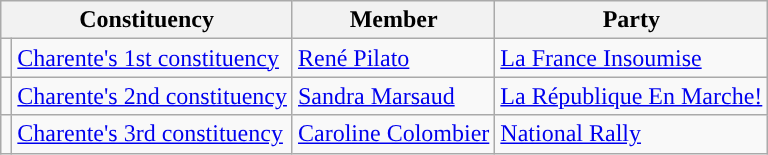<table class="wikitable">
<tr>
<th colspan="2">Constituency</th>
<th>Member</th>
<th>Party</th>
</tr>
<tr>
<td style="background-color: "></td>
<td><a href='#'>Charente's 1st constituency</a></td>
<td><a href='#'>René Pilato</a></td>
<td><a href='#'>La France Insoumise</a></td>
</tr>
<tr>
<td style="background-color: "></td>
<td><a href='#'>Charente's 2nd constituency</a></td>
<td><a href='#'>Sandra Marsaud</a></td>
<td><a href='#'>La République En Marche!</a></td>
</tr>
<tr>
<td style="background-color: "></td>
<td><a href='#'>Charente's 3rd constituency</a></td>
<td><a href='#'>Caroline Colombier</a></td>
<td><a href='#'>National Rally</a></td>
</tr>
</table>
